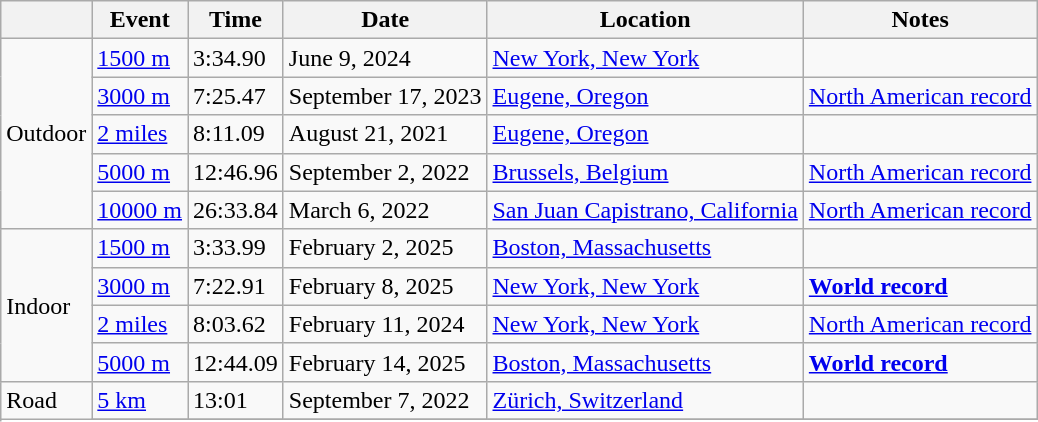<table class="wikitable">
<tr>
<th></th>
<th>Event</th>
<th>Time</th>
<th>Date</th>
<th>Location</th>
<th>Notes</th>
</tr>
<tr>
<td rowspan=5>Outdoor</td>
<td><a href='#'>1500 m</a></td>
<td>3:34.90</td>
<td>June 9, 2024</td>
<td><a href='#'>New York, New York</a></td>
<td></td>
</tr>
<tr>
<td><a href='#'>3000 m</a></td>
<td>7:25.47</td>
<td>September 17, 2023</td>
<td><a href='#'>Eugene, Oregon</a></td>
<td><a href='#'>North American record</a></td>
</tr>
<tr>
<td><a href='#'>2 miles</a></td>
<td>8:11.09</td>
<td>August 21, 2021</td>
<td><a href='#'>Eugene, Oregon</a></td>
<td></td>
</tr>
<tr>
<td><a href='#'>5000 m</a></td>
<td>12:46.96</td>
<td>September 2, 2022</td>
<td><a href='#'>Brussels, Belgium</a></td>
<td><a href='#'>North American record</a></td>
</tr>
<tr>
<td><a href='#'>10000 m</a></td>
<td>26:33.84</td>
<td>March 6, 2022</td>
<td><a href='#'>San Juan Capistrano, California</a></td>
<td><a href='#'>North American record</a></td>
</tr>
<tr>
<td rowspan=4>Indoor</td>
<td><a href='#'>1500 m</a></td>
<td>3:33.99</td>
<td>February 2, 2025</td>
<td><a href='#'>Boston, Massachusetts</a></td>
<td></td>
</tr>
<tr>
<td><a href='#'>3000 m</a></td>
<td>7:22.91</td>
<td>February 8, 2025</td>
<td><a href='#'>New York, New York</a></td>
<td><a href='#'><strong>World record</strong></a></td>
</tr>
<tr>
<td><a href='#'>2 miles</a></td>
<td>8:03.62</td>
<td>February 11, 2024</td>
<td><a href='#'>New York, New York</a></td>
<td><a href='#'>North American record</a></td>
</tr>
<tr>
<td><a href='#'>5000 m</a></td>
<td>12:44.09</td>
<td>February 14, 2025</td>
<td><a href='#'>Boston, Massachusetts</a></td>
<td><a href='#'><strong>World record</strong></a></td>
</tr>
<tr>
<td rowspan=2>Road</td>
<td><a href='#'>5 km</a></td>
<td>13:01</td>
<td>September 7, 2022</td>
<td><a href='#'>Zürich, Switzerland</a></td>
<td></td>
</tr>
<tr>
</tr>
</table>
